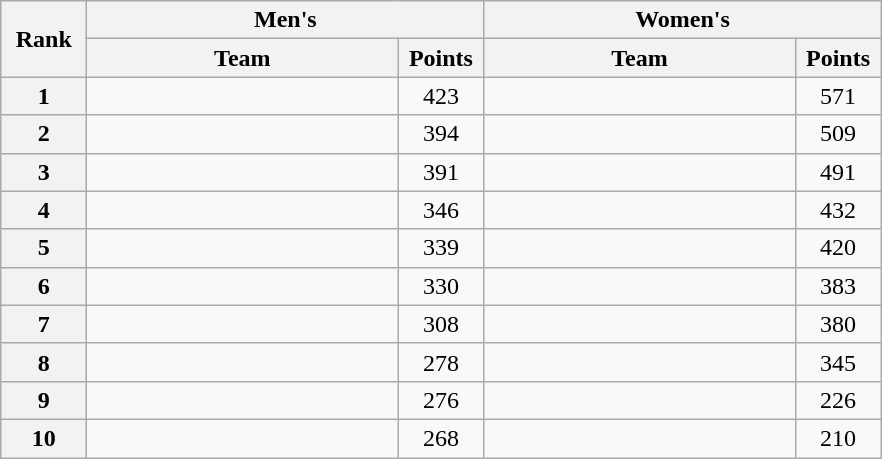<table class="wikitable" style="text-align:center;">
<tr>
<th width=50 rowspan="2">Rank</th>
<th colspan="2">Men's</th>
<th colspan="2">Women's</th>
</tr>
<tr>
<th width=200>Team</th>
<th width=50>Points</th>
<th width=200>Team</th>
<th width=50>Points</th>
</tr>
<tr>
<th>1</th>
<td align=left></td>
<td>423</td>
<td align=left></td>
<td>571</td>
</tr>
<tr>
<th>2</th>
<td align=left></td>
<td>394</td>
<td align=left></td>
<td>509</td>
</tr>
<tr>
<th>3</th>
<td align=left></td>
<td>391</td>
<td align=left></td>
<td>491</td>
</tr>
<tr>
<th>4</th>
<td align=left></td>
<td>346</td>
<td align=left></td>
<td>432</td>
</tr>
<tr>
<th>5</th>
<td align=left></td>
<td>339</td>
<td align=left></td>
<td>420</td>
</tr>
<tr>
<th>6</th>
<td align=left></td>
<td>330</td>
<td align=left></td>
<td>383</td>
</tr>
<tr>
<th>7</th>
<td align=left></td>
<td>308</td>
<td align=left></td>
<td>380</td>
</tr>
<tr>
<th>8</th>
<td align=left></td>
<td>278</td>
<td align=left></td>
<td>345</td>
</tr>
<tr>
<th>9</th>
<td align=left></td>
<td>276</td>
<td align=left></td>
<td>226</td>
</tr>
<tr>
<th>10</th>
<td align=left></td>
<td>268</td>
<td align=left></td>
<td>210</td>
</tr>
</table>
